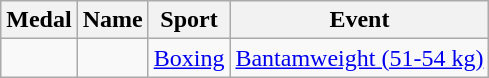<table class="wikitable sortable" style="font-size:100%">
<tr>
<th>Medal</th>
<th>Name</th>
<th>Sport</th>
<th>Event</th>
</tr>
<tr>
<td></td>
<td></td>
<td><a href='#'>Boxing</a></td>
<td><a href='#'>Bantamweight (51-54 kg)</a></td>
</tr>
</table>
